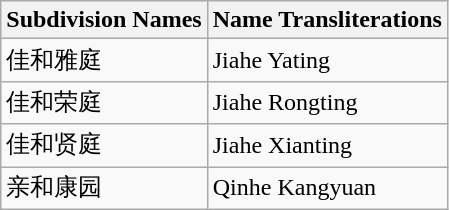<table class="wikitable sortable">
<tr>
<th>Subdivision Names</th>
<th>Name Transliterations</th>
</tr>
<tr>
<td>佳和雅庭</td>
<td>Jiahe Yating</td>
</tr>
<tr>
<td>佳和荣庭</td>
<td>Jiahe Rongting</td>
</tr>
<tr>
<td>佳和贤庭</td>
<td>Jiahe Xianting</td>
</tr>
<tr>
<td>亲和康园</td>
<td>Qinhe Kangyuan</td>
</tr>
</table>
